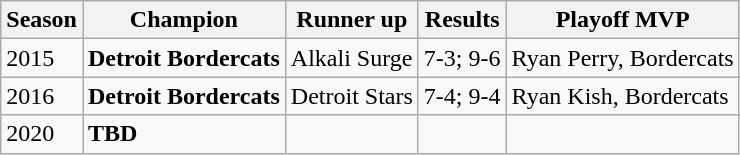<table class="wikitable">
<tr>
<th>Season</th>
<th>Champion</th>
<th>Runner up</th>
<th>Results</th>
<th>Playoff MVP</th>
</tr>
<tr>
<td>2015</td>
<td><strong>Detroit Bordercats</strong></td>
<td>Alkali Surge</td>
<td>7-3; 9-6</td>
<td>Ryan Perry, Bordercats</td>
</tr>
<tr>
<td>2016</td>
<td><strong>Detroit Bordercats</strong></td>
<td>Detroit Stars</td>
<td>7-4; 9-4</td>
<td>Ryan Kish, Bordercats</td>
</tr>
<tr>
<td>2020</td>
<td><strong>TBD</strong></td>
<td></td>
<td></td>
<td></td>
</tr>
</table>
